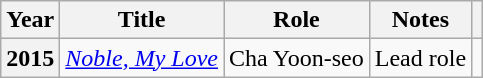<table class="wikitable plainrowheaders">
<tr>
<th scope="col">Year</th>
<th scope="col">Title</th>
<th scope="col">Role</th>
<th scope="col">Notes</th>
<th scope="col"></th>
</tr>
<tr>
<th scope="row">2015</th>
<td><em><a href='#'>Noble, My Love</a></em></td>
<td>Cha Yoon-seo</td>
<td>Lead role</td>
<td style="text-align:center"></td>
</tr>
</table>
